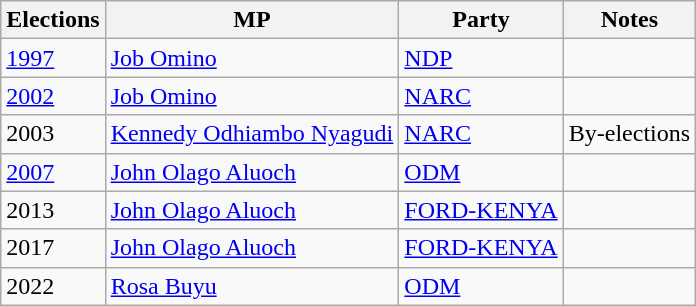<table class="wikitable">
<tr>
<th>Elections</th>
<th>MP </th>
<th>Party</th>
<th>Notes</th>
</tr>
<tr>
<td><a href='#'>1997</a></td>
<td><a href='#'>Job Omino</a></td>
<td><a href='#'>NDP</a></td>
<td></td>
</tr>
<tr>
<td><a href='#'>2002</a></td>
<td><a href='#'>Job Omino</a></td>
<td><a href='#'>NARC</a></td>
<td></td>
</tr>
<tr>
<td>2003</td>
<td><a href='#'>Kennedy Odhiambo Nyagudi</a></td>
<td><a href='#'>NARC</a></td>
<td>By-elections</td>
</tr>
<tr>
<td><a href='#'>2007</a></td>
<td><a href='#'>John Olago Aluoch</a></td>
<td><a href='#'>ODM</a></td>
<td></td>
</tr>
<tr>
<td>2013</td>
<td><a href='#'>John Olago Aluoch</a></td>
<td><a href='#'>FORD-KENYA</a></td>
<td></td>
</tr>
<tr>
<td>2017</td>
<td><a href='#'>John Olago Aluoch</a></td>
<td><a href='#'>FORD-KENYA</a></td>
<td></td>
</tr>
<tr>
<td>2022</td>
<td><a href='#'>Rosa Buyu</a></td>
<td><a href='#'>ODM</a></td>
<td></td>
</tr>
</table>
